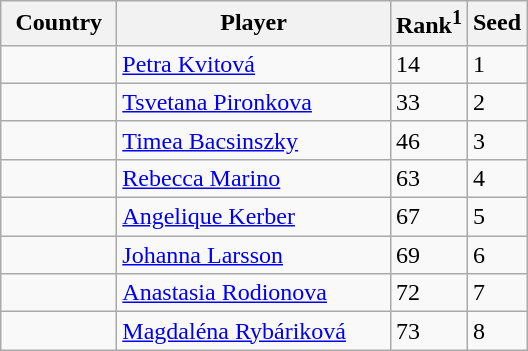<table class="sortable wikitable">
<tr>
<th width="70">Country</th>
<th width="175">Player</th>
<th>Rank<sup>1</sup></th>
<th>Seed</th>
</tr>
<tr>
<td></td>
<td><a href='#'>Petra Kvitová</a></td>
<td>14</td>
<td>1</td>
</tr>
<tr>
<td></td>
<td><a href='#'>Tsvetana Pironkova</a></td>
<td>33</td>
<td>2</td>
</tr>
<tr>
<td></td>
<td><a href='#'>Timea Bacsinszky</a></td>
<td>46</td>
<td>3</td>
</tr>
<tr>
<td></td>
<td><a href='#'>Rebecca Marino</a></td>
<td>63</td>
<td>4</td>
</tr>
<tr>
<td></td>
<td><a href='#'>Angelique Kerber</a></td>
<td>67</td>
<td>5</td>
</tr>
<tr>
<td></td>
<td><a href='#'>Johanna Larsson</a></td>
<td>69</td>
<td>6</td>
</tr>
<tr>
<td></td>
<td><a href='#'>Anastasia Rodionova</a></td>
<td>72</td>
<td>7</td>
</tr>
<tr>
<td></td>
<td><a href='#'>Magdaléna Rybáriková</a></td>
<td>73</td>
<td>8</td>
</tr>
</table>
